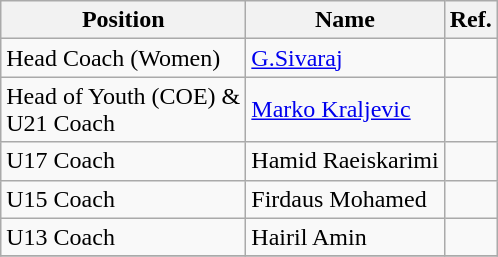<table class="wikitable">
<tr>
<th>Position</th>
<th>Name</th>
<th>Ref.</th>
</tr>
<tr>
<td>Head Coach (Women)</td>
<td> <a href='#'>G.Sivaraj</a></td>
<td></td>
</tr>
<tr>
<td>Head of Youth (COE) & <br> U21 Coach</td>
<td><a href='#'>Marko Kraljevic</a></td>
<td></td>
</tr>
<tr>
<td>U17 Coach</td>
<td> Hamid Raeiskarimi</td>
<td></td>
</tr>
<tr>
<td>U15 Coach</td>
<td> Firdaus Mohamed</td>
<td></td>
</tr>
<tr>
<td>U13 Coach</td>
<td> Hairil Amin</td>
<td></td>
</tr>
<tr>
</tr>
</table>
